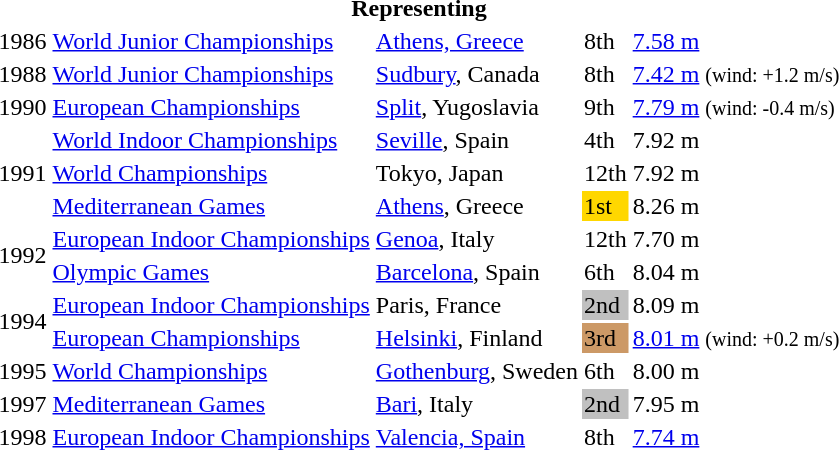<table>
<tr>
<th colspan="6">Representing </th>
</tr>
<tr>
<td>1986</td>
<td><a href='#'>World Junior Championships</a></td>
<td><a href='#'>Athens, Greece</a></td>
<td>8th</td>
<td><a href='#'>7.58 m</a></td>
</tr>
<tr>
<td>1988</td>
<td><a href='#'>World Junior Championships</a></td>
<td><a href='#'>Sudbury</a>, Canada</td>
<td>8th</td>
<td><a href='#'>7.42 m</a>  <small>(wind: +1.2 m/s)</small></td>
</tr>
<tr>
<td>1990</td>
<td><a href='#'>European Championships</a></td>
<td><a href='#'>Split</a>, Yugoslavia</td>
<td>9th</td>
<td><a href='#'>7.79 m</a> <small>(wind: -0.4 m/s)</small></td>
</tr>
<tr>
<td rowspan=3>1991</td>
<td><a href='#'>World Indoor Championships</a></td>
<td><a href='#'>Seville</a>, Spain</td>
<td>4th</td>
<td>7.92 m</td>
</tr>
<tr>
<td><a href='#'>World Championships</a></td>
<td>Tokyo, Japan</td>
<td>12th</td>
<td>7.92 m</td>
</tr>
<tr>
<td><a href='#'>Mediterranean Games</a></td>
<td><a href='#'>Athens</a>, Greece</td>
<td bgcolor="gold">1st</td>
<td>8.26 m</td>
</tr>
<tr>
<td rowspan=2>1992</td>
<td><a href='#'>European Indoor Championships</a></td>
<td><a href='#'>Genoa</a>, Italy</td>
<td>12th</td>
<td>7.70 m</td>
</tr>
<tr>
<td><a href='#'>Olympic Games</a></td>
<td><a href='#'>Barcelona</a>, Spain</td>
<td>6th</td>
<td>8.04 m</td>
</tr>
<tr>
<td rowspan=2>1994</td>
<td><a href='#'>European Indoor Championships</a></td>
<td>Paris, France</td>
<td bgcolor="silver">2nd</td>
<td>8.09 m</td>
</tr>
<tr>
<td><a href='#'>European Championships</a></td>
<td><a href='#'>Helsinki</a>, Finland</td>
<td bgcolor="cc9966">3rd</td>
<td><a href='#'>8.01 m</a> <small>(wind: +0.2 m/s)</small></td>
</tr>
<tr>
<td>1995</td>
<td><a href='#'>World Championships</a></td>
<td><a href='#'>Gothenburg</a>, Sweden</td>
<td>6th</td>
<td>8.00 m</td>
</tr>
<tr>
<td>1997</td>
<td><a href='#'>Mediterranean Games</a></td>
<td><a href='#'>Bari</a>, Italy</td>
<td bgcolor="silver">2nd</td>
<td>7.95 m</td>
</tr>
<tr>
<td>1998</td>
<td><a href='#'>European Indoor Championships</a></td>
<td><a href='#'>Valencia, Spain</a></td>
<td>8th</td>
<td><a href='#'>7.74 m</a></td>
</tr>
</table>
